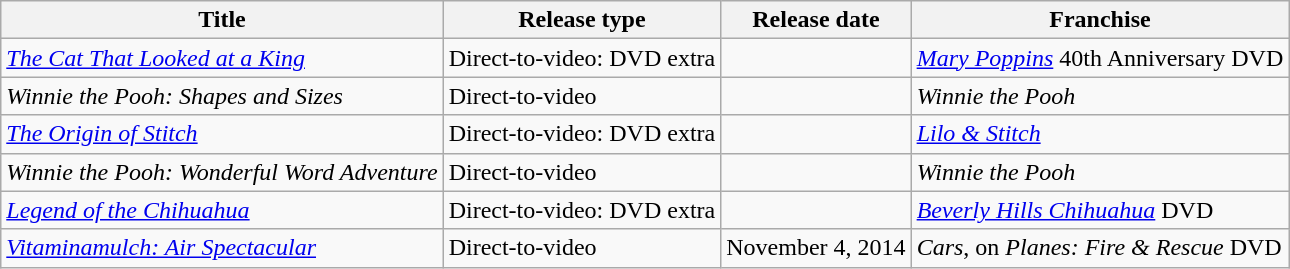<table class="wikitable sortable">
<tr>
<th>Title</th>
<th>Release type</th>
<th>Release date</th>
<th>Franchise</th>
</tr>
<tr>
<td><em><a href='#'>The Cat That Looked at a King</a></em></td>
<td>Direct-to-video: DVD extra</td>
<td></td>
<td><em><a href='#'>Mary Poppins</a></em> 40th Anniversary DVD</td>
</tr>
<tr>
<td><em>Winnie the Pooh: Shapes and Sizes</em></td>
<td>Direct-to-video</td>
<td></td>
<td><em>Winnie the Pooh</em></td>
</tr>
<tr>
<td><em><a href='#'>The Origin of Stitch</a></em></td>
<td>Direct-to-video: DVD extra</td>
<td></td>
<td><em><a href='#'>Lilo & Stitch</a></em></td>
</tr>
<tr>
<td><em>Winnie the Pooh: Wonderful Word Adventure</em></td>
<td>Direct-to-video</td>
<td></td>
<td><em>Winnie the Pooh</em></td>
</tr>
<tr>
<td><em><a href='#'>Legend of the Chihuahua</a></em></td>
<td>Direct-to-video: DVD extra</td>
<td></td>
<td><em><a href='#'>Beverly Hills Chihuahua</a></em> DVD</td>
</tr>
<tr>
<td><em><a href='#'>Vitaminamulch: Air Spectacular</a></em></td>
<td>Direct-to-video</td>
<td>November 4, 2014</td>
<td><em>Cars</em>, on <em>Planes: Fire & Rescue</em> DVD</td>
</tr>
</table>
